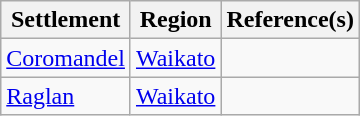<table class="wikitable sortable">
<tr>
<th>Settlement</th>
<th>Region</th>
<th>Reference(s)</th>
</tr>
<tr>
<td><a href='#'>Coromandel</a></td>
<td><a href='#'>Waikato</a></td>
<td></td>
</tr>
<tr>
<td><a href='#'>Raglan</a></td>
<td><a href='#'>Waikato</a></td>
<td></td>
</tr>
</table>
